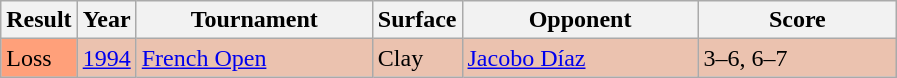<table class="sortable wikitable">
<tr>
<th style="width:40px;">Result</th>
<th style="width:30px;">Year</th>
<th style="width:150px;">Tournament</th>
<th style="width:50px;">Surface</th>
<th style="width:150px;">Opponent</th>
<th style="width:125px;" class="unsortable">Score</th>
</tr>
<tr style="background:#ebc2af;">
<td style="background:#ffa07a;">Loss</td>
<td><a href='#'>1994</a></td>
<td><a href='#'>French Open</a></td>
<td>Clay</td>
<td> <a href='#'>Jacobo Díaz</a></td>
<td>3–6, 6–7</td>
</tr>
</table>
